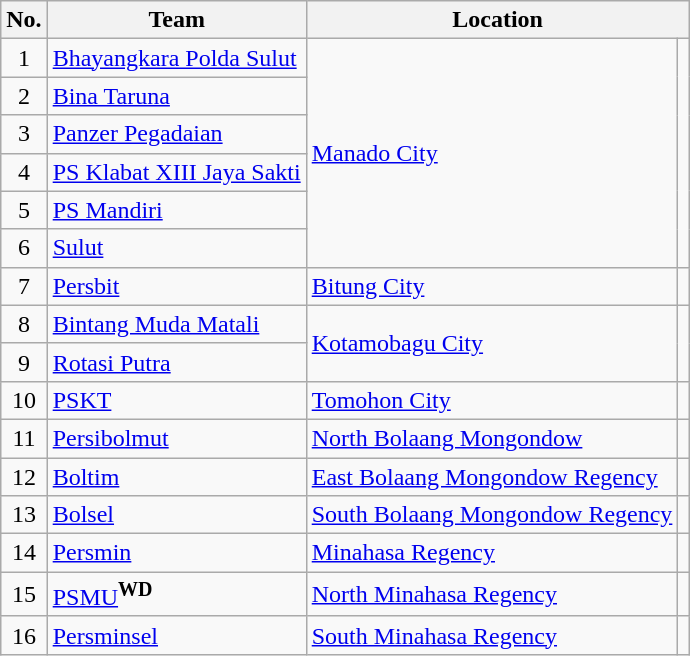<table class="wikitable">
<tr>
<th>No.</th>
<th>Team</th>
<th colspan=2>Location</th>
</tr>
<tr>
<td align=center>1</td>
<td><a href='#'>Bhayangkara Polda Sulut</a></td>
<td rowspan=6><a href='#'>Manado City</a></td>
<td rowspan=6></td>
</tr>
<tr>
<td align=center>2</td>
<td><a href='#'>Bina Taruna</a></td>
</tr>
<tr>
<td align=center>3</td>
<td><a href='#'>Panzer Pegadaian</a></td>
</tr>
<tr>
<td align=center>4</td>
<td><a href='#'>PS Klabat XIII Jaya Sakti</a></td>
</tr>
<tr>
<td align=center>5</td>
<td><a href='#'>PS Mandiri</a></td>
</tr>
<tr>
<td align=center>6</td>
<td><a href='#'>Sulut</a></td>
</tr>
<tr>
<td align=center>7</td>
<td><a href='#'>Persbit</a></td>
<td><a href='#'>Bitung City</a></td>
<td></td>
</tr>
<tr>
<td align=center>8</td>
<td><a href='#'>Bintang Muda Matali</a></td>
<td rowspan=2><a href='#'>Kotamobagu City</a></td>
<td rowspan=2></td>
</tr>
<tr>
<td align=center>9</td>
<td><a href='#'>Rotasi Putra</a></td>
</tr>
<tr>
<td align=center>10</td>
<td><a href='#'>PSKT</a></td>
<td><a href='#'>Tomohon City</a></td>
<td></td>
</tr>
<tr>
<td align=center>11</td>
<td><a href='#'>Persibolmut</a></td>
<td><a href='#'>North Bolaang Mongondow</a></td>
<td></td>
</tr>
<tr>
<td align=center>12</td>
<td><a href='#'>Boltim</a></td>
<td><a href='#'>East Bolaang Mongondow Regency</a></td>
<td></td>
</tr>
<tr>
<td align=center>13</td>
<td><a href='#'>Bolsel</a></td>
<td><a href='#'>South Bolaang Mongondow Regency</a></td>
<td></td>
</tr>
<tr>
<td align=center>14</td>
<td><a href='#'>Persmin</a></td>
<td><a href='#'>Minahasa Regency</a></td>
<td></td>
</tr>
<tr>
<td align=center>15</td>
<td><a href='#'>PSMU</a><sup><strong>WD</strong></sup></td>
<td><a href='#'>North Minahasa Regency</a></td>
<td></td>
</tr>
<tr>
<td align=center>16</td>
<td><a href='#'>Persminsel</a></td>
<td><a href='#'>South Minahasa Regency</a></td>
<td></td>
</tr>
</table>
